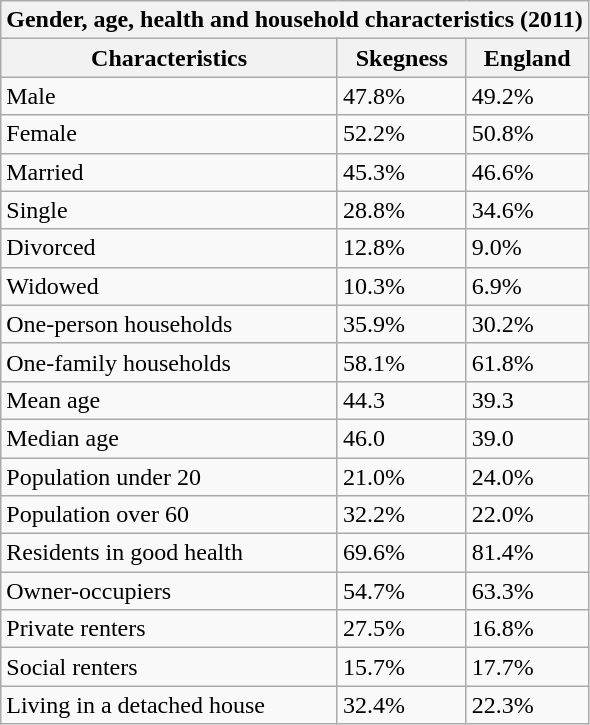<table class="wikitable mw-collapsible mw-collapsed floatright">
<tr>
<th colspan=3>Gender, age, health and household characteristics (2011)</th>
</tr>
<tr>
<th>Characteristics</th>
<th>Skegness</th>
<th>England</th>
</tr>
<tr>
<td>Male</td>
<td>47.8%</td>
<td>49.2%</td>
</tr>
<tr>
<td>Female</td>
<td>52.2%</td>
<td>50.8%</td>
</tr>
<tr>
<td>Married</td>
<td>45.3%</td>
<td>46.6%</td>
</tr>
<tr>
<td>Single</td>
<td>28.8%</td>
<td>34.6%</td>
</tr>
<tr>
<td>Divorced</td>
<td>12.8%</td>
<td>9.0%</td>
</tr>
<tr>
<td>Widowed</td>
<td>10.3%</td>
<td>6.9%</td>
</tr>
<tr>
<td>One-person households</td>
<td>35.9%</td>
<td>30.2%</td>
</tr>
<tr>
<td>One-family households</td>
<td>58.1%</td>
<td>61.8%</td>
</tr>
<tr>
<td>Mean age</td>
<td>44.3</td>
<td>39.3</td>
</tr>
<tr>
<td>Median age</td>
<td>46.0</td>
<td>39.0</td>
</tr>
<tr>
<td>Population under 20</td>
<td>21.0%</td>
<td>24.0%</td>
</tr>
<tr>
<td>Population over 60</td>
<td>32.2%</td>
<td>22.0%</td>
</tr>
<tr>
<td>Residents in good health</td>
<td>69.6%</td>
<td>81.4%</td>
</tr>
<tr>
<td>Owner-occupiers</td>
<td>54.7%</td>
<td>63.3%</td>
</tr>
<tr>
<td>Private renters</td>
<td>27.5%</td>
<td>16.8%</td>
</tr>
<tr>
<td>Social renters</td>
<td>15.7%</td>
<td>17.7%</td>
</tr>
<tr>
<td>Living in a detached house</td>
<td>32.4%</td>
<td>22.3%</td>
</tr>
</table>
